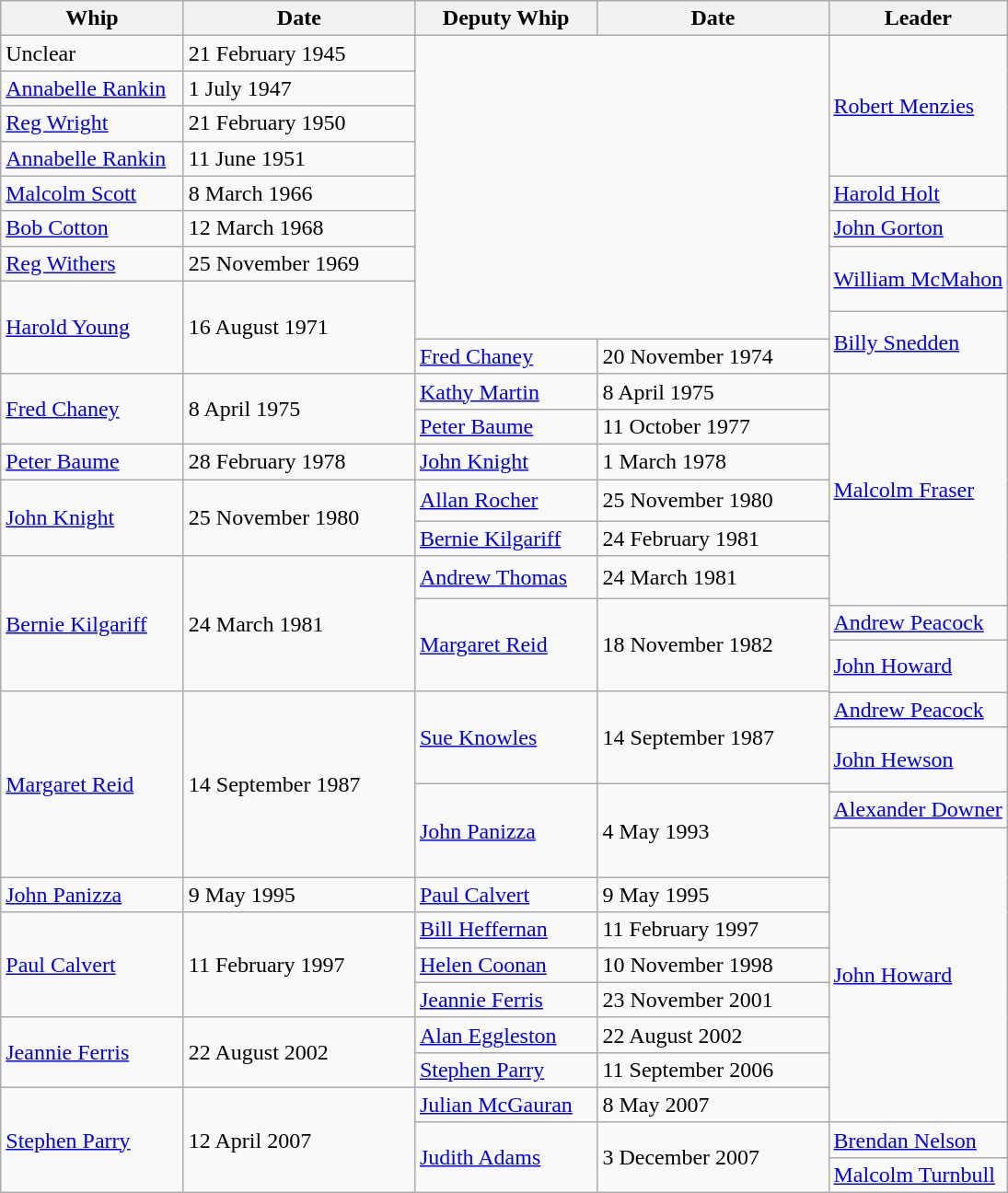<table class=wikitable>
<tr>
<th width=125px>Whip</th>
<th width=160px>Date</th>
<th width=125px>Deputy Whip</th>
<th width=160px>Date</th>
<th>Leader</th>
</tr>
<tr>
<td>Unclear</td>
<td>21 February 1945</td>
<td colspan=2 rowspan=9 height=170px></td>
<td rowspan=4><a href='#'>Robert Menzies</a></td>
</tr>
<tr>
<td><a href='#'>Annabelle Rankin</a></td>
<td>1 July 1947</td>
</tr>
<tr>
<td><a href='#'>Reg Wright</a></td>
<td>21 February 1950</td>
</tr>
<tr>
<td><a href='#'>Annabelle Rankin</a></td>
<td>11 June 1951</td>
</tr>
<tr>
<td><a href='#'>Malcolm Scott</a></td>
<td>8 March 1966</td>
<td><a href='#'>Harold Holt</a></td>
</tr>
<tr>
<td><a href='#'>Bob Cotton</a></td>
<td>12 March 1968</td>
<td><a href='#'>John Gorton</a></td>
</tr>
<tr>
<td><a href='#'>Reg Withers</a></td>
<td>25 November 1969</td>
<td rowspan=2 height=40px><a href='#'>William McMahon</a></td>
</tr>
<tr>
<td rowspan=3 height=60px><a href='#'>Harold Young</a></td>
<td rowspan=3>16 August 1971</td>
</tr>
<tr>
<td rowspan=2><a href='#'>Billy Snedden</a></td>
</tr>
<tr>
<td><a href='#'>Fred Chaney</a></td>
<td>20 November 1974</td>
</tr>
<tr>
<td rowspan=2><a href='#'>Fred Chaney</a></td>
<td rowspan=2>8 April 1975</td>
<td><a href='#'>Kathy Martin</a></td>
<td>8 April 1975</td>
<td rowspan=7 height=160px><a href='#'>Malcolm Fraser</a></td>
</tr>
<tr>
<td><a href='#'>Peter Baume</a></td>
<td>11 October 1977</td>
</tr>
<tr>
<td><a href='#'>Peter Baume</a></td>
<td>28 February 1978</td>
<td><a href='#'>John Knight</a></td>
<td>1 March 1978</td>
</tr>
<tr>
<td rowspan=2><a href='#'>John Knight</a></td>
<td rowspan=2>25 November 1980</td>
<td><a href='#'>Allan Rocher</a></td>
<td>25 November 1980</td>
</tr>
<tr>
<td><a href='#'>Bernie Kilgariff</a></td>
<td>24 February 1981</td>
</tr>
<tr>
<td rowspan=4><a href='#'>Bernie Kilgariff</a></td>
<td rowspan=4>24 March 1981</td>
<td><a href='#'>Andrew Thomas</a></td>
<td>24 March 1981</td>
</tr>
<tr>
<td rowspan=3 height=60px><a href='#'>Margaret Reid</a></td>
<td rowspan=3>18 November 1982</td>
</tr>
<tr>
<td><a href='#'>Andrew Peacock</a></td>
</tr>
<tr>
<td rowspan=2 height=30px><a href='#'>John Howard</a></td>
</tr>
<tr>
<td rowspan=6><a href='#'>Margaret Reid</a></td>
<td rowspan=6>14 September 1987</td>
<td rowspan=3 height=60px><a href='#'>Sue Knowles</a></td>
<td rowspan=3>14 September 1987</td>
</tr>
<tr>
<td><a href='#'>Andrew Peacock</a></td>
</tr>
<tr>
<td rowspan=2 height=40px><a href='#'>John Hewson</a></td>
</tr>
<tr>
<td rowspan=3 height=60px><a href='#'>John Panizza</a></td>
<td rowspan=3>4 May 1993</td>
</tr>
<tr>
<td><a href='#'>Alexander Downer</a></td>
</tr>
<tr>
<td rowspan=8><a href='#'>John Howard</a></td>
</tr>
<tr>
<td><a href='#'>John Panizza</a></td>
<td>9 May 1995</td>
<td><a href='#'>Paul Calvert</a></td>
<td>9 May 1995</td>
</tr>
<tr>
<td rowspan=3 height=60><a href='#'>Paul Calvert</a></td>
<td rowspan=3>11 February 1997</td>
<td><a href='#'>Bill Heffernan</a></td>
<td>11 February 1997</td>
</tr>
<tr>
<td><a href='#'>Helen Coonan</a></td>
<td>10 November 1998</td>
</tr>
<tr>
<td><a href='#'>Jeannie Ferris</a></td>
<td>23 November 2001</td>
</tr>
<tr>
<td rowspan=2 height=40><a href='#'>Jeannie Ferris</a></td>
<td rowspan=2>22 August 2002</td>
<td><a href='#'>Alan Eggleston</a></td>
<td>22 August 2002</td>
</tr>
<tr>
<td><a href='#'>Stephen Parry</a></td>
<td>11 September 2006</td>
</tr>
<tr>
<td rowspan=3><a href='#'>Stephen Parry</a></td>
<td rowspan=3>12 April 2007</td>
<td><a href='#'>Julian McGauran</a></td>
<td>8 May 2007</td>
</tr>
<tr>
<td rowspan=2><a href='#'>Judith Adams</a></td>
<td rowspan=2>3 December 2007</td>
<td><a href='#'>Brendan Nelson</a></td>
</tr>
<tr>
<td><a href='#'>Malcolm Turnbull</a></td>
</tr>
</table>
